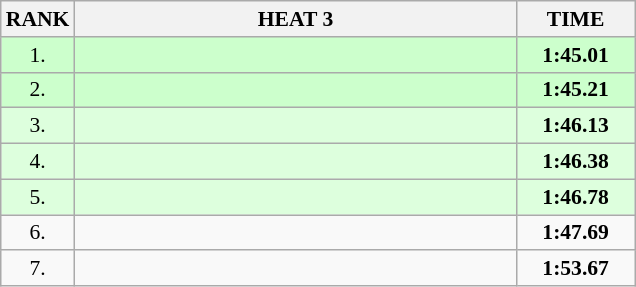<table class="wikitable" style="border-collapse: collapse; font-size: 90%;">
<tr>
<th>RANK</th>
<th style="width: 20em">HEAT 3</th>
<th style="width: 5em">TIME</th>
</tr>
<tr style="background:#ccffcc;">
<td align="center">1.</td>
<td></td>
<td align="center"><strong>1:45.01</strong></td>
</tr>
<tr style="background:#ccffcc;">
<td align="center">2.</td>
<td></td>
<td align="center"><strong>1:45.21</strong></td>
</tr>
<tr style="background:#ddffdd;">
<td align="center">3.</td>
<td></td>
<td align="center"><strong>1:46.13</strong></td>
</tr>
<tr style="background:#ddffdd;">
<td align="center">4.</td>
<td></td>
<td align="center"><strong>1:46.38</strong></td>
</tr>
<tr style="background:#ddffdd;">
<td align="center">5.</td>
<td></td>
<td align="center"><strong>1:46.78</strong></td>
</tr>
<tr>
<td align="center">6.</td>
<td></td>
<td align="center"><strong>1:47.69</strong></td>
</tr>
<tr>
<td align="center">7.</td>
<td></td>
<td align="center"><strong>1:53.67</strong></td>
</tr>
</table>
